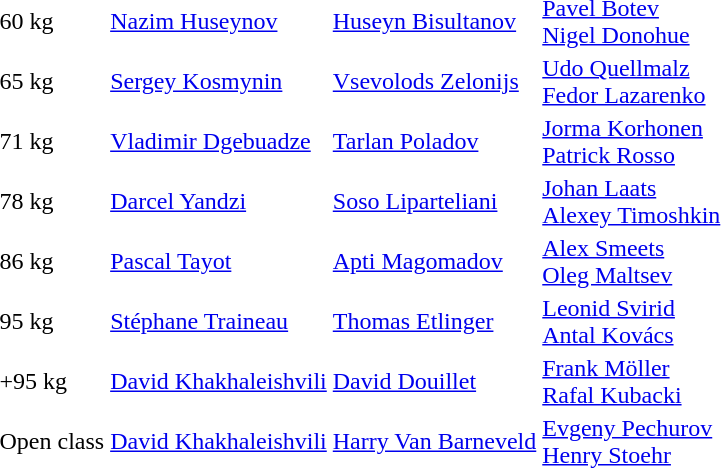<table>
<tr>
<td>60 kg</td>
<td> <a href='#'>Nazim Huseynov</a></td>
<td> <a href='#'>Huseyn Bisultanov</a></td>
<td> <a href='#'>Pavel Botev</a> <br>  <a href='#'>Nigel Donohue</a></td>
</tr>
<tr>
<td>65 kg</td>
<td> <a href='#'>Sergey Kosmynin</a></td>
<td> <a href='#'>Vsevolods Zelonijs</a></td>
<td> <a href='#'>Udo Quellmalz</a> <br>  <a href='#'>Fedor Lazarenko</a></td>
</tr>
<tr>
<td>71 kg</td>
<td> <a href='#'>Vladimir Dgebuadze</a></td>
<td> <a href='#'>Tarlan Poladov</a></td>
<td> <a href='#'>Jorma Korhonen</a> <br>  <a href='#'>Patrick Rosso</a></td>
</tr>
<tr>
<td>78 kg</td>
<td> <a href='#'>Darcel Yandzi</a></td>
<td> <a href='#'>Soso Liparteliani</a></td>
<td> <a href='#'>Johan Laats</a> <br>  <a href='#'>Alexey Timoshkin</a></td>
</tr>
<tr>
<td>86 kg</td>
<td> <a href='#'>Pascal Tayot</a></td>
<td> <a href='#'>Apti Magomadov</a></td>
<td> <a href='#'>Alex Smeets</a> <br>  <a href='#'>Oleg Maltsev</a></td>
</tr>
<tr>
<td>95 kg</td>
<td> <a href='#'>Stéphane Traineau</a></td>
<td> <a href='#'>Thomas Etlinger</a></td>
<td> <a href='#'>Leonid Svirid</a> <br>  <a href='#'>Antal Kovács</a></td>
</tr>
<tr>
<td>+95 kg</td>
<td> <a href='#'>David Khakhaleishvili</a></td>
<td> <a href='#'>David Douillet</a></td>
<td> <a href='#'>Frank Möller</a> <br>  <a href='#'>Rafal Kubacki</a></td>
</tr>
<tr>
<td>Open class</td>
<td> <a href='#'>David Khakhaleishvili</a></td>
<td> <a href='#'>Harry Van Barneveld</a></td>
<td> <a href='#'>Evgeny Pechurov</a> <br>  <a href='#'>Henry Stoehr</a></td>
</tr>
</table>
